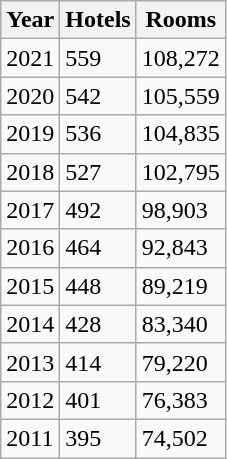<table class="wikitable">
<tr>
<th>Year</th>
<th>Hotels</th>
<th>Rooms</th>
</tr>
<tr>
<td>2021</td>
<td>559</td>
<td>108,272</td>
</tr>
<tr>
<td>2020</td>
<td>542</td>
<td>105,559</td>
</tr>
<tr>
<td>2019</td>
<td>536</td>
<td>104,835</td>
</tr>
<tr>
<td>2018</td>
<td>527</td>
<td>102,795</td>
</tr>
<tr>
<td>2017</td>
<td>492</td>
<td>98,903</td>
</tr>
<tr>
<td>2016</td>
<td>464</td>
<td>92,843</td>
</tr>
<tr>
<td>2015</td>
<td>448</td>
<td>89,219</td>
</tr>
<tr>
<td>2014</td>
<td>428</td>
<td>83,340</td>
</tr>
<tr>
<td>2013</td>
<td>414</td>
<td>79,220</td>
</tr>
<tr>
<td>2012</td>
<td>401</td>
<td>76,383</td>
</tr>
<tr>
<td>2011</td>
<td>395</td>
<td>74,502</td>
</tr>
</table>
